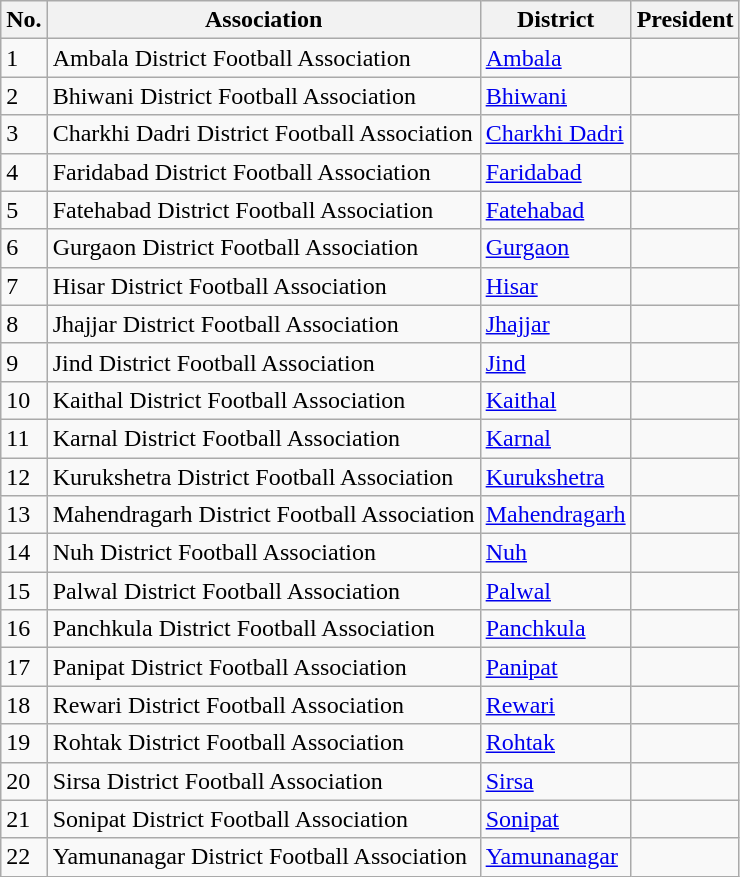<table class="wikitable sortable">
<tr>
<th>No.</th>
<th>Association</th>
<th>District</th>
<th>President</th>
</tr>
<tr>
<td>1</td>
<td>Ambala District Football Association</td>
<td><a href='#'>Ambala</a></td>
<td></td>
</tr>
<tr>
<td>2</td>
<td>Bhiwani District Football Association</td>
<td><a href='#'>Bhiwani</a></td>
<td></td>
</tr>
<tr>
<td>3</td>
<td>Charkhi Dadri District Football Association</td>
<td><a href='#'>Charkhi Dadri</a></td>
<td></td>
</tr>
<tr>
<td>4</td>
<td>Faridabad District Football Association</td>
<td><a href='#'>Faridabad</a></td>
<td></td>
</tr>
<tr>
<td>5</td>
<td>Fatehabad District Football Association</td>
<td><a href='#'>Fatehabad</a></td>
<td></td>
</tr>
<tr>
<td>6</td>
<td>Gurgaon District Football Association</td>
<td><a href='#'>Gurgaon</a></td>
<td></td>
</tr>
<tr>
<td>7</td>
<td>Hisar District Football Association</td>
<td><a href='#'>Hisar</a></td>
<td></td>
</tr>
<tr>
<td>8</td>
<td>Jhajjar District Football Association</td>
<td><a href='#'>Jhajjar</a></td>
<td></td>
</tr>
<tr>
<td>9</td>
<td>Jind District Football Association</td>
<td><a href='#'>Jind</a></td>
<td></td>
</tr>
<tr>
<td>10</td>
<td>Kaithal District Football Association</td>
<td><a href='#'>Kaithal</a></td>
<td></td>
</tr>
<tr>
<td>11</td>
<td>Karnal District Football Association</td>
<td><a href='#'>Karnal</a></td>
<td></td>
</tr>
<tr>
<td>12</td>
<td>Kurukshetra District Football Association</td>
<td><a href='#'>Kurukshetra</a></td>
<td></td>
</tr>
<tr>
<td>13</td>
<td>Mahendragarh District Football Association</td>
<td><a href='#'>Mahendragarh</a></td>
<td></td>
</tr>
<tr>
<td>14</td>
<td>Nuh District Football Association</td>
<td><a href='#'>Nuh</a></td>
<td></td>
</tr>
<tr>
<td>15</td>
<td>Palwal District Football Association</td>
<td><a href='#'>Palwal</a></td>
<td></td>
</tr>
<tr>
<td>16</td>
<td>Panchkula District Football Association</td>
<td><a href='#'>Panchkula</a></td>
<td></td>
</tr>
<tr>
<td>17</td>
<td>Panipat District Football Association</td>
<td><a href='#'>Panipat</a></td>
<td></td>
</tr>
<tr>
<td>18</td>
<td>Rewari District Football Association</td>
<td><a href='#'>Rewari</a></td>
<td></td>
</tr>
<tr>
<td>19</td>
<td>Rohtak District Football Association</td>
<td><a href='#'>Rohtak</a></td>
<td></td>
</tr>
<tr>
<td>20</td>
<td>Sirsa District Football Association</td>
<td><a href='#'>Sirsa</a></td>
<td></td>
</tr>
<tr>
<td>21</td>
<td>Sonipat District Football Association</td>
<td><a href='#'>Sonipat</a></td>
<td></td>
</tr>
<tr>
<td>22</td>
<td>Yamunanagar District Football Association</td>
<td><a href='#'>Yamunanagar</a></td>
<td></td>
</tr>
</table>
